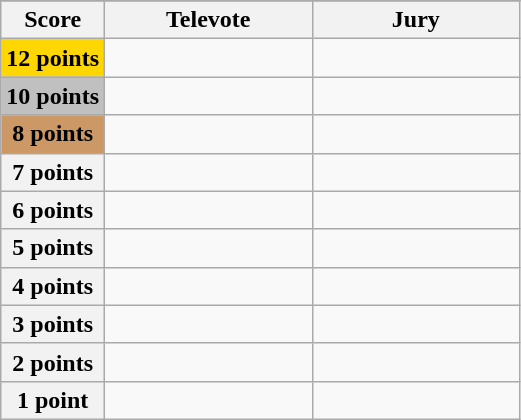<table class="wikitable">
<tr>
</tr>
<tr>
<th scope="col" width="20%">Score</th>
<th scope="col" width="40%">Televote</th>
<th scope="col" width="40%">Jury</th>
</tr>
<tr>
<th scope="row" style="background:gold">12 points</th>
<td></td>
<td></td>
</tr>
<tr>
<th scope="row" style="background:silver">10 points</th>
<td></td>
<td></td>
</tr>
<tr>
<th scope="row" style="background:#CC9966">8 points</th>
<td></td>
<td></td>
</tr>
<tr>
<th scope="row">7 points</th>
<td></td>
<td></td>
</tr>
<tr>
<th scope="row">6 points</th>
<td></td>
<td></td>
</tr>
<tr>
<th scope="row">5 points</th>
<td></td>
<td></td>
</tr>
<tr>
<th scope="row">4 points</th>
<td></td>
<td></td>
</tr>
<tr>
<th scope="row">3 points</th>
<td></td>
<td></td>
</tr>
<tr>
<th scope="row">2 points</th>
<td></td>
<td></td>
</tr>
<tr>
<th scope="row">1 point</th>
<td></td>
<td></td>
</tr>
</table>
